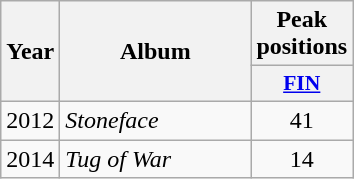<table class="wikitable">
<tr>
<th align="center" rowspan="2" width="10">Year</th>
<th align="center" rowspan="2" width="120">Album</th>
<th align="center" colspan="1" width="20">Peak positions</th>
</tr>
<tr>
<th scope="col" style="width:3em;font-size:90%;"><a href='#'>FIN</a><br></th>
</tr>
<tr>
<td style="text-align:center;">2012</td>
<td><em>Stoneface</em></td>
<td style="text-align:center;">41</td>
</tr>
<tr>
<td style="text-align:center;">2014</td>
<td><em>Tug of War</em></td>
<td style="text-align:center;">14</td>
</tr>
</table>
